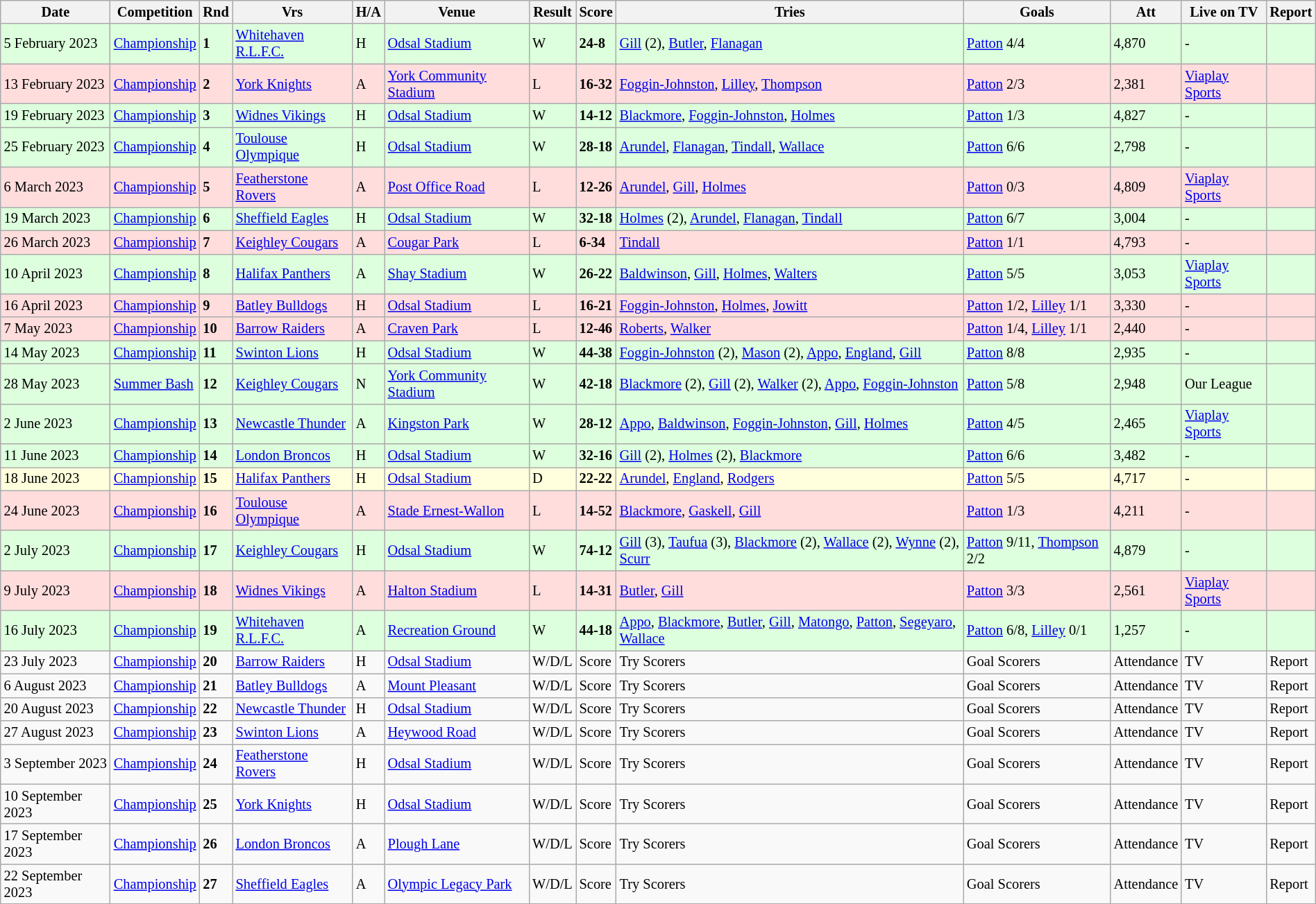<table class="wikitable"  style="font-size:85%; width:100%;">
<tr>
<th>Date</th>
<th>Competition</th>
<th>Rnd</th>
<th>Vrs</th>
<th>H/A</th>
<th>Venue</th>
<th>Result</th>
<th>Score</th>
<th>Tries</th>
<th>Goals</th>
<th>Att</th>
<th>Live on TV</th>
<th>Report</th>
</tr>
<tr style="background:#ddffdd;" width=20 | >
<td>5 February 2023</td>
<td><a href='#'>Championship</a></td>
<td><strong>1</strong></td>
<td><a href='#'>Whitehaven R.L.F.C.</a></td>
<td>H</td>
<td><a href='#'>Odsal Stadium</a></td>
<td>W</td>
<td><strong>24-8</strong></td>
<td><a href='#'>Gill</a> (2), <a href='#'>Butler</a>, <a href='#'>Flanagan</a></td>
<td><a href='#'>Patton</a> 4/4</td>
<td>4,870</td>
<td>-</td>
<td></td>
</tr>
<tr style="background:#ffdddd;" width=20 | >
<td>13 February 2023</td>
<td><a href='#'>Championship</a></td>
<td><strong>2</strong></td>
<td><a href='#'>York Knights</a></td>
<td>A</td>
<td><a href='#'>York Community Stadium</a></td>
<td>L</td>
<td><strong>16-32</strong></td>
<td><a href='#'>Foggin-Johnston</a>, <a href='#'>Lilley</a>, <a href='#'>Thompson</a></td>
<td><a href='#'>Patton</a> 2/3</td>
<td>2,381</td>
<td><a href='#'>Viaplay Sports</a></td>
<td></td>
</tr>
<tr style="background:#ddffdd;" width=20 | >
<td>19 February 2023</td>
<td><a href='#'>Championship</a></td>
<td><strong>3</strong></td>
<td><a href='#'>Widnes Vikings</a></td>
<td>H</td>
<td><a href='#'>Odsal Stadium</a></td>
<td>W</td>
<td><strong>14-12</strong></td>
<td><a href='#'>Blackmore</a>, <a href='#'>Foggin-Johnston</a>, <a href='#'>Holmes</a></td>
<td><a href='#'>Patton</a> 1/3</td>
<td>4,827</td>
<td>-</td>
<td></td>
</tr>
<tr style="background:#ddffdd;" width=20 | >
<td>25 February 2023</td>
<td><a href='#'>Championship</a></td>
<td><strong>4</strong></td>
<td><a href='#'>Toulouse Olympique</a></td>
<td>H</td>
<td><a href='#'>Odsal Stadium</a></td>
<td>W</td>
<td><strong>28-18</strong></td>
<td><a href='#'>Arundel</a>, <a href='#'>Flanagan</a>, <a href='#'>Tindall</a>, <a href='#'>Wallace</a></td>
<td><a href='#'>Patton</a> 6/6</td>
<td>2,798</td>
<td>-</td>
<td></td>
</tr>
<tr style="background:#ffdddd;" width=20 | >
<td>6 March 2023</td>
<td><a href='#'>Championship</a></td>
<td><strong>5</strong></td>
<td><a href='#'>Featherstone Rovers</a></td>
<td>A</td>
<td><a href='#'>Post Office Road</a></td>
<td>L</td>
<td><strong>12-26</strong></td>
<td><a href='#'>Arundel</a>, <a href='#'>Gill</a>, <a href='#'>Holmes</a></td>
<td><a href='#'>Patton</a> 0/3</td>
<td>4,809</td>
<td><a href='#'>Viaplay Sports</a></td>
<td></td>
</tr>
<tr style="background:#ddffdd;" width=20 | >
<td>19 March 2023</td>
<td><a href='#'>Championship</a></td>
<td><strong>6</strong></td>
<td><a href='#'>Sheffield Eagles</a></td>
<td>H</td>
<td><a href='#'>Odsal Stadium</a></td>
<td>W</td>
<td><strong>32-18</strong></td>
<td><a href='#'>Holmes</a> (2), <a href='#'>Arundel</a>, <a href='#'>Flanagan</a>, <a href='#'>Tindall</a></td>
<td><a href='#'>Patton</a> 6/7</td>
<td>3,004</td>
<td>-</td>
<td></td>
</tr>
<tr style="background:#ffdddd;" width=20 | >
<td>26 March 2023</td>
<td><a href='#'>Championship</a></td>
<td><strong>7</strong></td>
<td><a href='#'>Keighley Cougars</a></td>
<td>A</td>
<td><a href='#'>Cougar Park</a></td>
<td>L</td>
<td><strong>6-34</strong></td>
<td><a href='#'>Tindall</a></td>
<td><a href='#'>Patton</a> 1/1</td>
<td>4,793</td>
<td>-</td>
<td></td>
</tr>
<tr style="background:#ddffdd;" width=20 | >
<td>10 April 2023</td>
<td><a href='#'>Championship</a></td>
<td><strong>8</strong></td>
<td><a href='#'>Halifax Panthers</a></td>
<td>A</td>
<td><a href='#'>Shay Stadium</a></td>
<td>W</td>
<td><strong>26-22</strong></td>
<td><a href='#'>Baldwinson</a>, <a href='#'>Gill</a>, <a href='#'>Holmes</a>, <a href='#'>Walters</a></td>
<td><a href='#'>Patton</a> 5/5</td>
<td>3,053</td>
<td><a href='#'>Viaplay Sports</a></td>
<td></td>
</tr>
<tr style="background:#ffdddd;" width=20 | >
<td>16 April 2023</td>
<td><a href='#'>Championship</a></td>
<td><strong>9</strong></td>
<td><a href='#'>Batley Bulldogs</a></td>
<td>H</td>
<td><a href='#'>Odsal Stadium</a></td>
<td>L</td>
<td><strong>16-21</strong></td>
<td><a href='#'>Foggin-Johnston</a>, <a href='#'>Holmes</a>, <a href='#'>Jowitt</a></td>
<td><a href='#'>Patton</a> 1/2, <a href='#'>Lilley</a> 1/1</td>
<td>3,330</td>
<td>-</td>
<td></td>
</tr>
<tr style="background:#ffdddd;" width=20 | >
<td>7 May 2023</td>
<td><a href='#'>Championship</a></td>
<td><strong>10</strong></td>
<td><a href='#'>Barrow Raiders</a></td>
<td>A</td>
<td><a href='#'>Craven Park</a></td>
<td>L</td>
<td><strong>12-46</strong></td>
<td><a href='#'>Roberts</a>, <a href='#'>Walker</a></td>
<td><a href='#'>Patton</a> 1/4, <a href='#'>Lilley</a> 1/1</td>
<td>2,440</td>
<td>-</td>
<td></td>
</tr>
<tr style="background:#ddffdd;" width=20 | >
<td>14 May 2023</td>
<td><a href='#'>Championship</a></td>
<td><strong>11</strong></td>
<td><a href='#'>Swinton Lions</a></td>
<td>H</td>
<td><a href='#'>Odsal Stadium</a></td>
<td>W</td>
<td><strong>44-38</strong></td>
<td><a href='#'>Foggin-Johnston</a> (2), <a href='#'>Mason</a> (2), <a href='#'>Appo</a>, <a href='#'>England</a>, <a href='#'>Gill</a></td>
<td><a href='#'>Patton</a> 8/8</td>
<td>2,935</td>
<td>-</td>
<td></td>
</tr>
<tr style="background:#ddffdd;" width=20 | >
<td>28 May 2023</td>
<td><a href='#'>Summer Bash</a></td>
<td><strong>12</strong></td>
<td><a href='#'>Keighley Cougars</a></td>
<td>N</td>
<td><a href='#'>York Community Stadium</a></td>
<td>W</td>
<td><strong>42-18</strong></td>
<td><a href='#'>Blackmore</a> (2), <a href='#'>Gill</a> (2), <a href='#'>Walker</a> (2), <a href='#'>Appo</a>, <a href='#'>Foggin-Johnston</a></td>
<td><a href='#'>Patton</a> 5/8</td>
<td>2,948</td>
<td>Our League</td>
<td></td>
</tr>
<tr style="background:#ddffdd;" width=20 | >
<td>2 June 2023</td>
<td><a href='#'>Championship</a></td>
<td><strong>13</strong></td>
<td><a href='#'>Newcastle Thunder</a></td>
<td>A</td>
<td><a href='#'>Kingston Park</a></td>
<td>W</td>
<td><strong>28-12</strong></td>
<td><a href='#'>Appo</a>, <a href='#'>Baldwinson</a>, <a href='#'>Foggin-Johnston</a>, <a href='#'>Gill</a>, <a href='#'>Holmes</a></td>
<td><a href='#'>Patton</a> 4/5</td>
<td>2,465</td>
<td><a href='#'>Viaplay Sports</a></td>
<td></td>
</tr>
<tr style="background:#ddffdd;" width=20 | >
<td>11 June 2023</td>
<td><a href='#'>Championship</a></td>
<td><strong>14</strong></td>
<td><a href='#'>London Broncos</a></td>
<td>H</td>
<td><a href='#'>Odsal Stadium</a></td>
<td>W</td>
<td><strong>32-16</strong></td>
<td><a href='#'>Gill</a> (2), <a href='#'>Holmes</a> (2), <a href='#'>Blackmore</a></td>
<td><a href='#'>Patton</a> 6/6</td>
<td>3,482</td>
<td>-</td>
<td></td>
</tr>
<tr style="background:#ffffdd"  width=20 | >
<td>18 June 2023</td>
<td><a href='#'>Championship</a></td>
<td><strong>15</strong></td>
<td><a href='#'>Halifax Panthers</a></td>
<td>H</td>
<td><a href='#'>Odsal Stadium</a></td>
<td>D</td>
<td><strong>22-22</strong></td>
<td><a href='#'>Arundel</a>, <a href='#'>England</a>, <a href='#'>Rodgers</a></td>
<td><a href='#'>Patton</a> 5/5</td>
<td>4,717</td>
<td>-</td>
<td></td>
</tr>
<tr style="background:#ffdddd;" width=20 | >
<td>24 June 2023</td>
<td><a href='#'>Championship</a></td>
<td><strong>16</strong></td>
<td><a href='#'>Toulouse Olympique</a></td>
<td>A</td>
<td><a href='#'>Stade Ernest-Wallon</a></td>
<td>L</td>
<td><strong>14-52</strong></td>
<td><a href='#'>Blackmore</a>, <a href='#'>Gaskell</a>, <a href='#'>Gill</a></td>
<td><a href='#'>Patton</a> 1/3</td>
<td>4,211</td>
<td>-</td>
<td></td>
</tr>
<tr style="background:#ddffdd;" width=20 | >
<td>2 July 2023</td>
<td><a href='#'>Championship</a></td>
<td><strong>17</strong></td>
<td><a href='#'>Keighley Cougars</a></td>
<td>H</td>
<td><a href='#'>Odsal Stadium</a></td>
<td>W</td>
<td><strong>74-12</strong></td>
<td><a href='#'>Gill</a> (3), <a href='#'>Taufua</a> (3), <a href='#'>Blackmore</a> (2), <a href='#'>Wallace</a> (2), <a href='#'>Wynne</a> (2), <a href='#'>Scurr</a></td>
<td><a href='#'>Patton</a> 9/11, <a href='#'>Thompson</a> 2/2</td>
<td>4,879</td>
<td>-</td>
<td></td>
</tr>
<tr style="background:#ffdddd;" width=20 | >
<td>9 July 2023</td>
<td><a href='#'>Championship</a></td>
<td><strong>18</strong></td>
<td><a href='#'>Widnes Vikings</a></td>
<td>A</td>
<td><a href='#'>Halton Stadium</a></td>
<td>L</td>
<td><strong>14-31</strong></td>
<td><a href='#'>Butler</a>, <a href='#'>Gill</a></td>
<td><a href='#'>Patton</a> 3/3</td>
<td>2,561</td>
<td><a href='#'>Viaplay Sports</a></td>
<td></td>
</tr>
<tr style="background:#ddffdd;" width=20 | >
<td>16 July 2023</td>
<td><a href='#'>Championship</a></td>
<td><strong>19</strong></td>
<td><a href='#'>Whitehaven R.L.F.C.</a></td>
<td>A</td>
<td><a href='#'>Recreation Ground</a></td>
<td>W</td>
<td><strong>44-18</strong></td>
<td><a href='#'>Appo</a>, <a href='#'>Blackmore</a>, <a href='#'>Butler</a>, <a href='#'>Gill</a>, <a href='#'>Matongo</a>, <a href='#'>Patton</a>, <a href='#'>Segeyaro</a>, <a href='#'>Wallace</a></td>
<td><a href='#'>Patton</a> 6/8, <a href='#'>Lilley</a> 0/1</td>
<td>1,257</td>
<td>-</td>
<td></td>
</tr>
<tr>
<td>23 July 2023</td>
<td><a href='#'>Championship</a></td>
<td><strong>20</strong></td>
<td><a href='#'>Barrow Raiders</a></td>
<td>H</td>
<td><a href='#'>Odsal Stadium</a></td>
<td>W/D/L</td>
<td>Score</td>
<td>Try Scorers</td>
<td>Goal Scorers</td>
<td>Attendance</td>
<td>TV</td>
<td>Report</td>
</tr>
<tr>
<td>6 August 2023</td>
<td><a href='#'>Championship</a></td>
<td><strong>21</strong></td>
<td><a href='#'>Batley Bulldogs</a></td>
<td>A</td>
<td><a href='#'>Mount Pleasant</a></td>
<td>W/D/L</td>
<td>Score</td>
<td>Try Scorers</td>
<td>Goal Scorers</td>
<td>Attendance</td>
<td>TV</td>
<td>Report</td>
</tr>
<tr>
<td>20 August 2023</td>
<td><a href='#'>Championship</a></td>
<td><strong>22</strong></td>
<td><a href='#'>Newcastle Thunder</a></td>
<td>H</td>
<td><a href='#'>Odsal Stadium</a></td>
<td>W/D/L</td>
<td>Score</td>
<td>Try Scorers</td>
<td>Goal Scorers</td>
<td>Attendance</td>
<td>TV</td>
<td>Report</td>
</tr>
<tr>
<td>27 August 2023</td>
<td><a href='#'>Championship</a></td>
<td><strong>23</strong></td>
<td><a href='#'>Swinton Lions</a></td>
<td>A</td>
<td><a href='#'>Heywood Road</a></td>
<td>W/D/L</td>
<td>Score</td>
<td>Try Scorers</td>
<td>Goal Scorers</td>
<td>Attendance</td>
<td>TV</td>
<td>Report</td>
</tr>
<tr>
<td>3 September 2023</td>
<td><a href='#'>Championship</a></td>
<td><strong>24</strong></td>
<td><a href='#'>Featherstone Rovers</a></td>
<td>H</td>
<td><a href='#'>Odsal Stadium</a></td>
<td>W/D/L</td>
<td>Score</td>
<td>Try Scorers</td>
<td>Goal Scorers</td>
<td>Attendance</td>
<td>TV</td>
<td>Report</td>
</tr>
<tr>
<td>10 September 2023</td>
<td><a href='#'>Championship</a></td>
<td><strong>25</strong></td>
<td><a href='#'>York Knights</a></td>
<td>H</td>
<td><a href='#'>Odsal Stadium</a></td>
<td>W/D/L</td>
<td>Score</td>
<td>Try Scorers</td>
<td>Goal Scorers</td>
<td>Attendance</td>
<td>TV</td>
<td>Report</td>
</tr>
<tr>
<td>17 September 2023</td>
<td><a href='#'>Championship</a></td>
<td><strong>26</strong></td>
<td><a href='#'>London Broncos</a></td>
<td>A</td>
<td><a href='#'>Plough Lane</a></td>
<td>W/D/L</td>
<td>Score</td>
<td>Try Scorers</td>
<td>Goal Scorers</td>
<td>Attendance</td>
<td>TV</td>
<td>Report</td>
</tr>
<tr>
<td>22 September 2023</td>
<td><a href='#'>Championship</a></td>
<td><strong>27</strong></td>
<td><a href='#'>Sheffield Eagles</a></td>
<td>A</td>
<td><a href='#'>Olympic Legacy Park</a></td>
<td>W/D/L</td>
<td>Score</td>
<td>Try Scorers</td>
<td>Goal Scorers</td>
<td>Attendance</td>
<td>TV</td>
<td>Report</td>
</tr>
<tr>
</tr>
</table>
